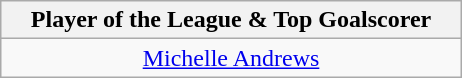<table class=wikitable style="margin:auto; text-align:center">
<tr>
<th style="width: 300px;">Player of the League & Top Goalscorer</th>
</tr>
<tr>
<td> <a href='#'>Michelle Andrews</a></td>
</tr>
</table>
